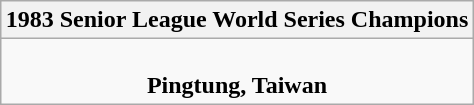<table class="wikitable" style="text-align: center; margin: 0 auto;">
<tr>
<th>1983 Senior League World Series Champions</th>
</tr>
<tr>
<td><br><strong>Pingtung, Taiwan</strong></td>
</tr>
</table>
